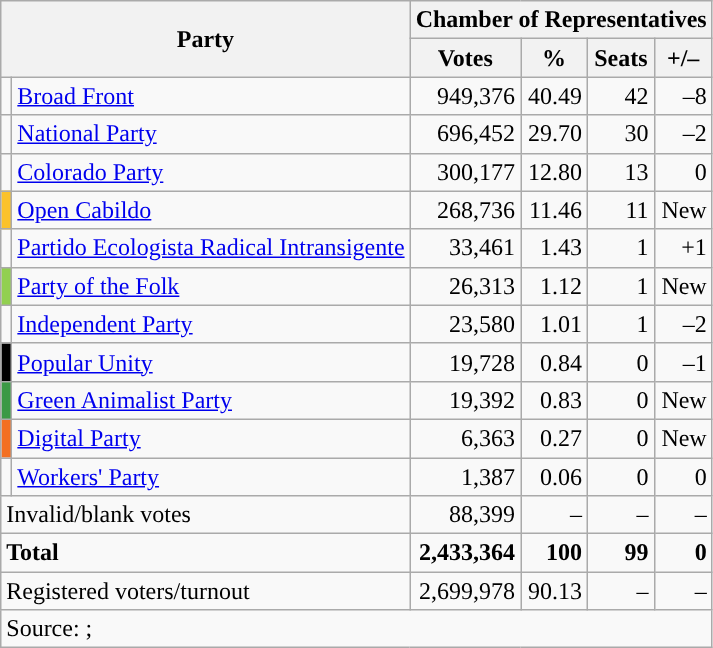<table class="wikitable sortable" style="text-align:right">
<tr>
<th colspan="2" rowspan="2">Party</th>
<th colspan="4">Chamber of Representatives</th>
</tr>
<tr>
<th>Votes</th>
<th>%</th>
<th>Seats</th>
<th>+/–</th>
</tr>
<tr>
<td style="background-color:"></td>
<td align="left"><a href='#'>Broad Front</a></td>
<td>949,376</td>
<td>40.49</td>
<td>42</td>
<td>–8</td>
</tr>
<tr>
<td style="background-color:"></td>
<td align="left"><a href='#'>National Party</a></td>
<td>696,452</td>
<td>29.70</td>
<td>30</td>
<td>–2</td>
</tr>
<tr>
<td style="background-color:"></td>
<td align="left"><a href='#'>Colorado Party</a></td>
<td>300,177</td>
<td>12.80</td>
<td>13</td>
<td>0</td>
</tr>
<tr>
<td style="color:inherit;background:#FBC22B"></td>
<td align="left"><a href='#'>Open Cabildo</a></td>
<td>268,736</td>
<td>11.46</td>
<td>11</td>
<td>New</td>
</tr>
<tr>
<td style="background-color:"></td>
<td align="left"><a href='#'>Partido Ecologista Radical Intransigente</a></td>
<td>33,461</td>
<td>1.43</td>
<td>1</td>
<td>+1</td>
</tr>
<tr>
<td style="color:inherit;background:#92D050"></td>
<td align="left"><a href='#'>Party of the Folk</a></td>
<td>26,313</td>
<td>1.12</td>
<td>1</td>
<td>New</td>
</tr>
<tr>
<td style="background-color:"></td>
<td align="left"><a href='#'>Independent Party</a></td>
<td>23,580</td>
<td>1.01</td>
<td>1</td>
<td>–2</td>
</tr>
<tr>
<td style="color:inherit;background:#000000"></td>
<td align="left"><a href='#'>Popular Unity</a></td>
<td>19,728</td>
<td>0.84</td>
<td>0</td>
<td>–1</td>
</tr>
<tr>
<td style="color:inherit;background:#3B9945"></td>
<td align="left"><a href='#'>Green Animalist Party</a></td>
<td>19,392</td>
<td>0.83</td>
<td>0</td>
<td>New</td>
</tr>
<tr>
<td style="color:inherit;background:#F36F21"></td>
<td align="left"><a href='#'>Digital Party</a></td>
<td>6,363</td>
<td>0.27</td>
<td>0</td>
<td>New</td>
</tr>
<tr>
<td style="background-color:"></td>
<td align="left"><a href='#'>Workers' Party</a></td>
<td>1,387</td>
<td>0.06</td>
<td>0</td>
<td>0</td>
</tr>
<tr>
<td colspan="2" align="left">Invalid/blank votes</td>
<td>88,399</td>
<td>–</td>
<td>–</td>
<td>–</td>
</tr>
<tr>
<td colspan="2" align="left"><strong>Total</strong></td>
<td><strong>2,433,364</strong></td>
<td><strong>100</strong></td>
<td><strong>99</strong></td>
<td><strong>0</strong></td>
</tr>
<tr>
<td colspan="2" align="left">Registered voters/turnout</td>
<td>2,699,978</td>
<td>90.13</td>
<td>–</td>
<td>–</td>
</tr>
<tr>
<td colspan="6" align="left">Source: ;  </td>
</tr>
</table>
